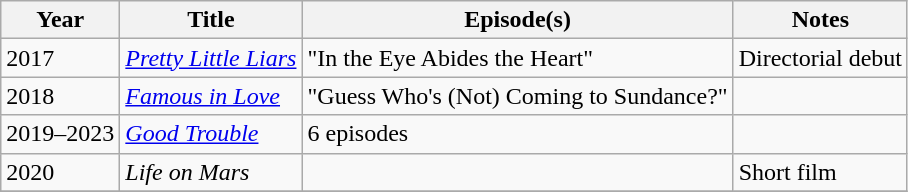<table class="wikitable sortable">
<tr>
<th>Year</th>
<th>Title</th>
<th>Episode(s)</th>
<th class="unsortable">Notes</th>
</tr>
<tr>
<td>2017</td>
<td><em><a href='#'>Pretty Little Liars</a></em></td>
<td>"In the Eye Abides the Heart"</td>
<td>Directorial debut</td>
</tr>
<tr>
<td>2018</td>
<td><em><a href='#'>Famous in Love</a></em></td>
<td>"Guess Who's (Not) Coming to Sundance?"</td>
<td></td>
</tr>
<tr>
<td>2019–2023</td>
<td><em><a href='#'>Good Trouble</a></em></td>
<td>6 episodes</td>
<td></td>
</tr>
<tr>
<td>2020</td>
<td><em>Life on Mars</em></td>
<td></td>
<td>Short film</td>
</tr>
<tr>
</tr>
</table>
